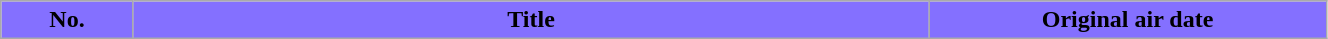<table class="wikitable plainrowheaders" style="width:70%;">
<tr>
<th style="background: #8470FF;width:10%;">No.</th>
<th style="background: #8470FF;width:60%;">Title</th>
<th style="background: #8470FF;width:30%;">Original air date<br>


</th>
</tr>
</table>
